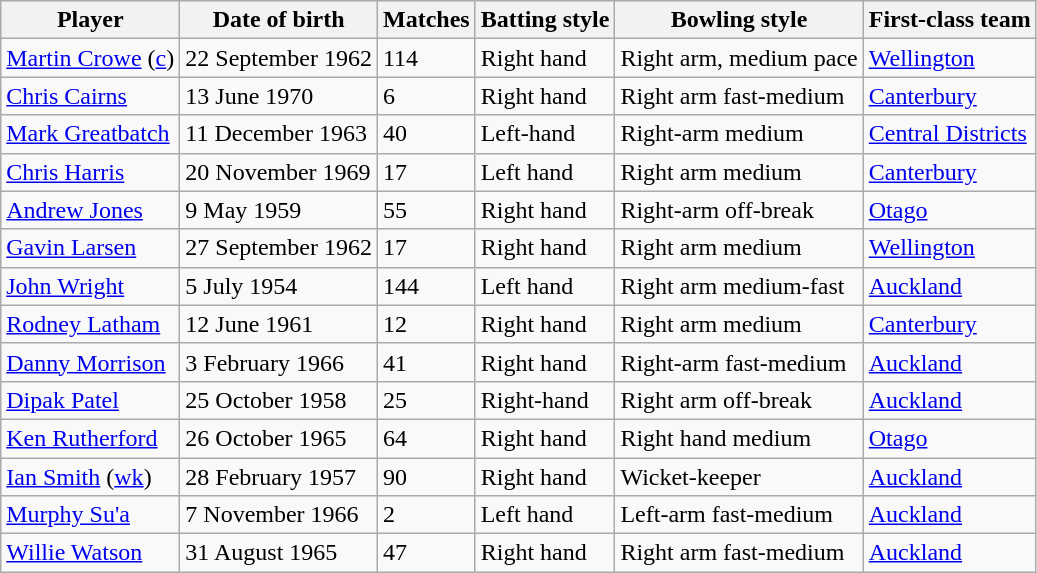<table class="wikitable">
<tr>
<th>Player</th>
<th>Date of birth</th>
<th>Matches</th>
<th>Batting style</th>
<th>Bowling style</th>
<th>First-class team</th>
</tr>
<tr>
<td><a href='#'>Martin Crowe</a> (<a href='#'>c</a>)</td>
<td>22 September 1962</td>
<td>114</td>
<td>Right hand</td>
<td>Right arm, medium pace</td>
<td> <a href='#'>Wellington</a></td>
</tr>
<tr>
<td><a href='#'>Chris Cairns</a></td>
<td>13 June 1970</td>
<td>6</td>
<td>Right hand</td>
<td>Right arm fast-medium</td>
<td> <a href='#'>Canterbury</a></td>
</tr>
<tr>
<td><a href='#'>Mark Greatbatch</a></td>
<td>11 December 1963</td>
<td>40</td>
<td>Left-hand</td>
<td>Right-arm medium</td>
<td> <a href='#'>Central Districts</a></td>
</tr>
<tr>
<td><a href='#'>Chris Harris</a></td>
<td>20 November 1969</td>
<td>17</td>
<td>Left hand</td>
<td>Right arm medium</td>
<td> <a href='#'>Canterbury</a></td>
</tr>
<tr>
<td><a href='#'>Andrew Jones</a></td>
<td>9 May 1959</td>
<td>55</td>
<td>Right hand</td>
<td>Right-arm off-break</td>
<td> <a href='#'>Otago</a></td>
</tr>
<tr>
<td><a href='#'>Gavin Larsen</a></td>
<td>27 September 1962</td>
<td>17</td>
<td>Right hand</td>
<td>Right arm medium</td>
<td> <a href='#'>Wellington</a></td>
</tr>
<tr>
<td><a href='#'>John Wright</a></td>
<td>5 July 1954</td>
<td>144</td>
<td>Left hand</td>
<td>Right arm medium-fast</td>
<td> <a href='#'>Auckland</a></td>
</tr>
<tr>
<td><a href='#'>Rodney Latham</a></td>
<td>12 June 1961</td>
<td>12</td>
<td>Right hand</td>
<td>Right arm medium</td>
<td> <a href='#'>Canterbury</a></td>
</tr>
<tr>
<td><a href='#'>Danny Morrison</a></td>
<td>3 February 1966</td>
<td>41</td>
<td>Right hand</td>
<td>Right-arm fast-medium</td>
<td> <a href='#'>Auckland</a></td>
</tr>
<tr>
<td><a href='#'>Dipak Patel</a></td>
<td>25 October 1958</td>
<td>25</td>
<td>Right-hand</td>
<td>Right arm off-break</td>
<td> <a href='#'>Auckland</a></td>
</tr>
<tr>
<td><a href='#'>Ken Rutherford</a></td>
<td>26 October 1965</td>
<td>64</td>
<td>Right hand</td>
<td>Right hand medium</td>
<td> <a href='#'>Otago</a></td>
</tr>
<tr>
<td><a href='#'>Ian Smith</a> (<a href='#'>wk</a>)</td>
<td>28 February 1957</td>
<td>90</td>
<td>Right hand</td>
<td>Wicket-keeper</td>
<td> <a href='#'>Auckland</a></td>
</tr>
<tr>
<td><a href='#'>Murphy Su'a</a></td>
<td>7 November 1966</td>
<td>2</td>
<td>Left hand</td>
<td>Left-arm fast-medium</td>
<td> <a href='#'>Auckland</a></td>
</tr>
<tr>
<td><a href='#'>Willie Watson</a></td>
<td>31 August 1965</td>
<td>47</td>
<td>Right hand</td>
<td>Right arm fast-medium</td>
<td> <a href='#'>Auckland</a></td>
</tr>
</table>
